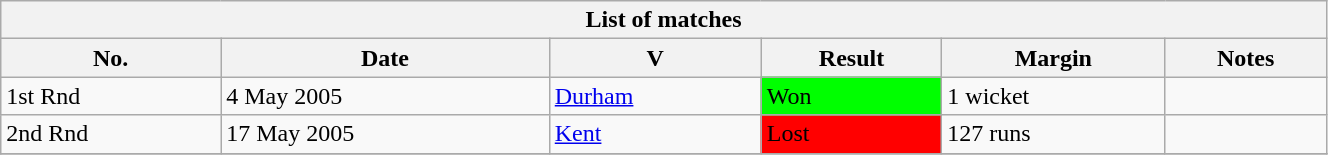<table class="wikitable" width="70%">
<tr>
<th colspan=6>List of matches</th>
</tr>
<tr>
<th>No.</th>
<th>Date</th>
<th>V</th>
<th>Result</th>
<th>Margin</th>
<th>Notes</th>
</tr>
<tr>
<td>1st Rnd</td>
<td>4 May 2005</td>
<td><a href='#'>Durham</a>  <br> </td>
<td bgcolor="#00FF00">Won</td>
<td>1 wicket</td>
<td></td>
</tr>
<tr>
<td>2nd Rnd</td>
<td>17 May 2005</td>
<td><a href='#'>Kent</a> <br> </td>
<td bgcolor="#FF0000">Lost</td>
<td>127 runs</td>
<td></td>
</tr>
<tr>
</tr>
</table>
